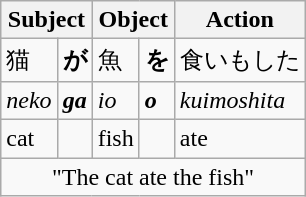<table class="wikitable">
<tr>
<th colspan=2>Subject</th>
<th colspan=2>Object</th>
<th>Action</th>
</tr>
<tr>
<td>猫</td>
<td><strong>が</strong></td>
<td>魚</td>
<td><strong>を</strong></td>
<td>食いもした</td>
</tr>
<tr>
<td><em>neko</em></td>
<td><strong><em>ga</em></strong></td>
<td><em>io</em></td>
<td><strong><em>o</em></strong></td>
<td><em>kuimoshita</em></td>
</tr>
<tr>
<td>cat</td>
<td></td>
<td>fish</td>
<td></td>
<td>ate</td>
</tr>
<tr>
<td colspan=5 align=center>"The cat ate the fish"</td>
</tr>
</table>
